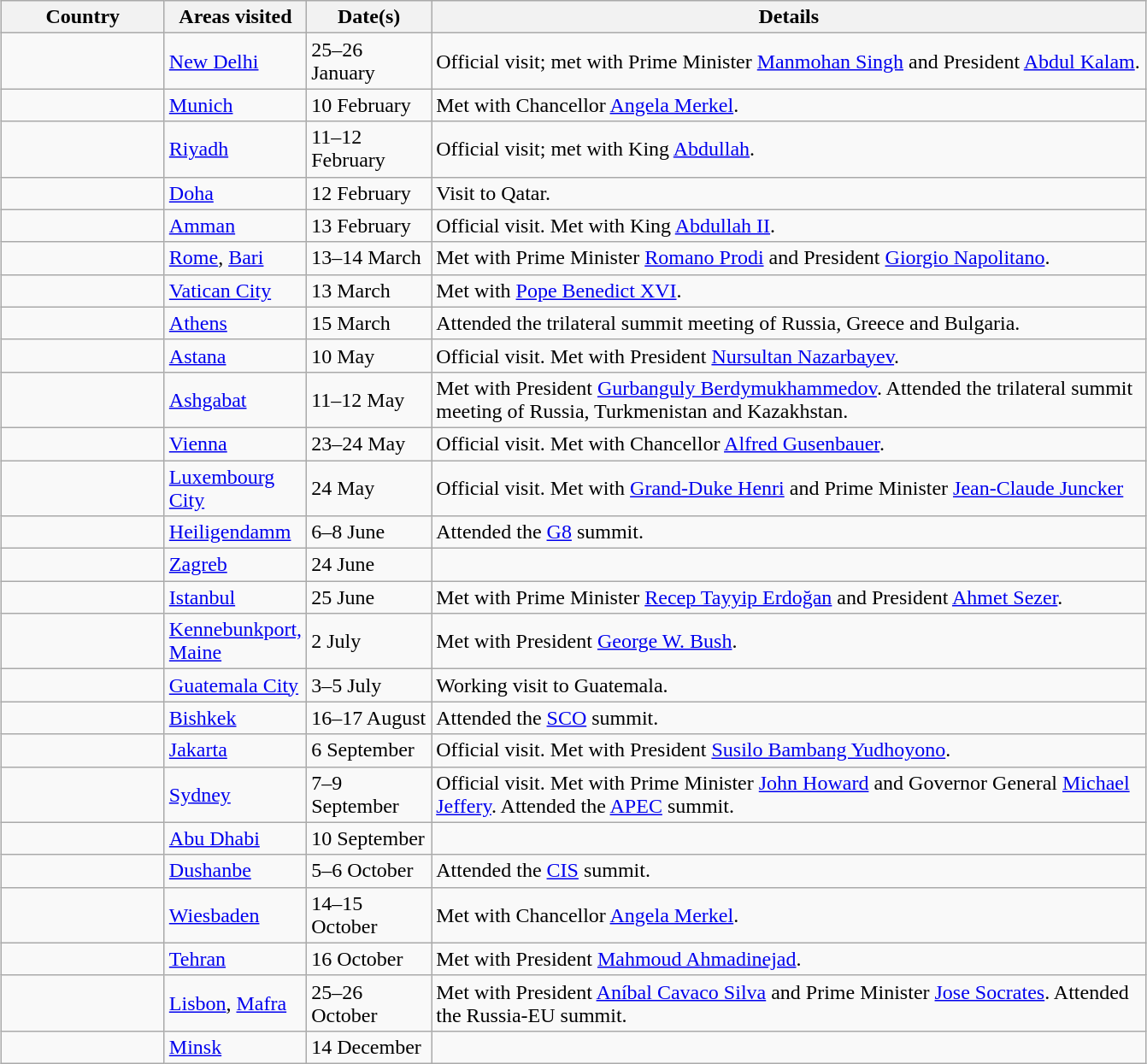<table class="wikitable sortable outercollapse" style="margin: 1em auto 1em auto">
<tr>
<th width=120>Country</th>
<th width=100>Areas visited</th>
<th width=90>Date(s)</th>
<th style="width:550px;" class="unsortable">Details</th>
</tr>
<tr>
<td></td>
<td><a href='#'>New Delhi</a></td>
<td>25–26 January</td>
<td>Official visit; met with Prime Minister <a href='#'>Manmohan Singh</a> and President <a href='#'>Abdul Kalam</a>.</td>
</tr>
<tr>
<td></td>
<td><a href='#'>Munich</a></td>
<td>10 February</td>
<td>Met with Chancellor <a href='#'>Angela Merkel</a>.</td>
</tr>
<tr>
<td></td>
<td><a href='#'>Riyadh</a></td>
<td>11–12 February</td>
<td>Official visit; met with King <a href='#'>Abdullah</a>.</td>
</tr>
<tr>
<td></td>
<td><a href='#'>Doha</a></td>
<td>12 February</td>
<td>Visit to Qatar.</td>
</tr>
<tr>
<td></td>
<td><a href='#'>Amman</a></td>
<td>13 February</td>
<td>Official visit. Met with King <a href='#'>Abdullah II</a>.</td>
</tr>
<tr>
<td></td>
<td><a href='#'>Rome</a>, <a href='#'>Bari</a></td>
<td>13–14 March</td>
<td>Met with Prime Minister <a href='#'>Romano Prodi</a> and President <a href='#'>Giorgio Napolitano</a>.</td>
</tr>
<tr>
<td></td>
<td><a href='#'>Vatican City</a></td>
<td>13 March</td>
<td>Met with <a href='#'>Pope Benedict XVI</a>.</td>
</tr>
<tr>
<td></td>
<td><a href='#'>Athens</a></td>
<td>15 March</td>
<td>Attended the trilateral summit meeting of Russia, Greece and Bulgaria.</td>
</tr>
<tr>
<td></td>
<td><a href='#'>Astana</a></td>
<td>10 May</td>
<td>Official visit. Met with President <a href='#'>Nursultan Nazarbayev</a>.</td>
</tr>
<tr>
<td></td>
<td><a href='#'>Ashgabat</a></td>
<td>11–12 May</td>
<td>Met with President <a href='#'>Gurbanguly Berdymukhammedov</a>. Attended the trilateral summit meeting of Russia, Turkmenistan and Kazakhstan.</td>
</tr>
<tr>
<td></td>
<td><a href='#'>Vienna</a></td>
<td>23–24 May</td>
<td>Official visit. Met with Chancellor <a href='#'>Alfred Gusenbauer</a>.</td>
</tr>
<tr>
<td></td>
<td><a href='#'>Luxembourg City</a></td>
<td>24 May</td>
<td>Official visit. Met with <a href='#'>Grand-Duke Henri</a> and Prime Minister <a href='#'>Jean-Claude Juncker</a></td>
</tr>
<tr>
<td></td>
<td><a href='#'>Heiligendamm</a></td>
<td>6–8 June</td>
<td>Attended the <a href='#'>G8</a> summit.</td>
</tr>
<tr>
<td></td>
<td><a href='#'>Zagreb</a></td>
<td>24 June</td>
<td></td>
</tr>
<tr>
<td></td>
<td><a href='#'>Istanbul</a></td>
<td>25 June</td>
<td>Met with Prime Minister <a href='#'>Recep Tayyip Erdoğan</a> and President <a href='#'>Ahmet Sezer</a>.</td>
</tr>
<tr>
<td></td>
<td><a href='#'>Kennebunkport, Maine</a></td>
<td>2 July</td>
<td>Met with President <a href='#'>George W. Bush</a>.</td>
</tr>
<tr>
<td></td>
<td><a href='#'>Guatemala City</a></td>
<td>3–5 July</td>
<td>Working visit to Guatemala.</td>
</tr>
<tr>
<td></td>
<td><a href='#'>Bishkek</a></td>
<td>16–17 August</td>
<td>Attended the <a href='#'>SCO</a> summit.</td>
</tr>
<tr>
<td></td>
<td><a href='#'>Jakarta</a></td>
<td>6 September</td>
<td>Official visit. Met with President <a href='#'>Susilo Bambang Yudhoyono</a>.</td>
</tr>
<tr>
<td></td>
<td><a href='#'>Sydney</a></td>
<td>7–9 September</td>
<td>Official visit. Met with Prime Minister <a href='#'>John Howard</a> and Governor General <a href='#'>Michael Jeffery</a>. Attended the <a href='#'>APEC</a> summit.</td>
</tr>
<tr>
<td></td>
<td><a href='#'>Abu Dhabi</a></td>
<td>10 September</td>
<td></td>
</tr>
<tr>
<td></td>
<td><a href='#'>Dushanbe</a></td>
<td>5–6 October</td>
<td>Attended the <a href='#'>CIS</a> summit.</td>
</tr>
<tr>
<td></td>
<td><a href='#'>Wiesbaden</a></td>
<td>14–15 October</td>
<td>Met with Chancellor <a href='#'>Angela Merkel</a>.</td>
</tr>
<tr>
<td></td>
<td><a href='#'>Tehran</a></td>
<td>16 October</td>
<td>Met with President <a href='#'>Mahmoud Ahmadinejad</a>.</td>
</tr>
<tr>
<td></td>
<td><a href='#'>Lisbon</a>, <a href='#'>Mafra</a></td>
<td>25–26 October</td>
<td>Met with President <a href='#'>Aníbal Cavaco Silva</a> and Prime Minister <a href='#'>Jose Socrates</a>. Attended the Russia-EU summit.</td>
</tr>
<tr>
<td></td>
<td><a href='#'>Minsk</a></td>
<td>14 December</td>
<td></td>
</tr>
</table>
